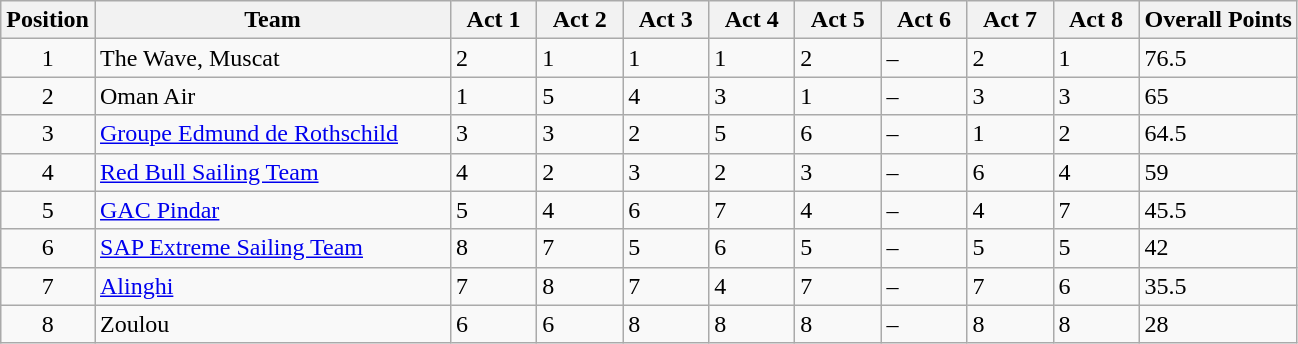<table class="wikitable">
<tr>
<th width=50>Position</th>
<th width=230>Team</th>
<th width=50>Act 1</th>
<th width=50>Act 2</th>
<th width=50>Act 3</th>
<th width=50>Act 4</th>
<th width=50>Act 5</th>
<th width=50>Act 6</th>
<th width=50>Act 7</th>
<th width=50>Act 8</th>
<th>Overall Points</th>
</tr>
<tr>
<td align="center">1</td>
<td> The Wave, Muscat</td>
<td>2</td>
<td>1</td>
<td>1</td>
<td>1</td>
<td>2</td>
<td>–</td>
<td>2</td>
<td>1</td>
<td>76.5</td>
</tr>
<tr>
<td align="center">2</td>
<td> Oman Air</td>
<td>1</td>
<td>5</td>
<td>4</td>
<td>3</td>
<td>1</td>
<td>–</td>
<td>3</td>
<td>3</td>
<td>65</td>
</tr>
<tr>
<td align="center">3</td>
<td> <a href='#'>Groupe Edmund de Rothschild</a></td>
<td>3</td>
<td>3</td>
<td>2</td>
<td>5</td>
<td>6</td>
<td>–</td>
<td>1</td>
<td>2</td>
<td>64.5</td>
</tr>
<tr>
<td align="center">4</td>
<td> <a href='#'>Red Bull Sailing Team</a></td>
<td>4</td>
<td>2</td>
<td>3</td>
<td>2</td>
<td>3</td>
<td>–</td>
<td>6</td>
<td>4</td>
<td>59</td>
</tr>
<tr>
<td align="center">5</td>
<td> <a href='#'>GAC Pindar</a></td>
<td>5</td>
<td>4</td>
<td>6</td>
<td>7</td>
<td>4</td>
<td>–</td>
<td>4</td>
<td>7</td>
<td>45.5</td>
</tr>
<tr>
<td align="center">6</td>
<td> <a href='#'>SAP Extreme Sailing Team</a></td>
<td>8</td>
<td>7</td>
<td>5</td>
<td>6</td>
<td>5</td>
<td>–</td>
<td>5</td>
<td>5</td>
<td>42</td>
</tr>
<tr>
<td align="center">7</td>
<td> <a href='#'>Alinghi</a></td>
<td>7</td>
<td>8</td>
<td>7</td>
<td>4</td>
<td>7</td>
<td>–</td>
<td>7</td>
<td>6</td>
<td>35.5</td>
</tr>
<tr>
<td align="center">8</td>
<td> Zoulou</td>
<td>6</td>
<td>6</td>
<td>8</td>
<td>8</td>
<td>8</td>
<td>–</td>
<td>8</td>
<td>8</td>
<td>28</td>
</tr>
</table>
